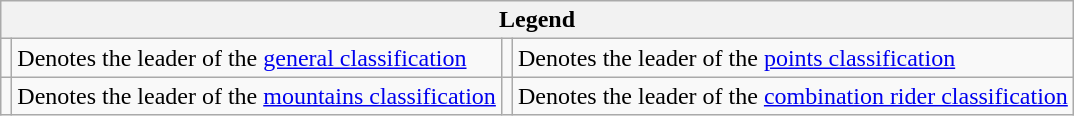<table class="wikitable">
<tr>
<th scope="col" colspan="4">Legend</th>
</tr>
<tr>
<td></td>
<td>Denotes the leader of the <a href='#'>general classification</a></td>
<td></td>
<td>Denotes the leader of the <a href='#'>points classification</a></td>
</tr>
<tr>
<td></td>
<td>Denotes the leader of the <a href='#'>mountains classification</a></td>
<td></td>
<td>Denotes the leader of the <a href='#'>combination rider classification</a></td>
</tr>
</table>
